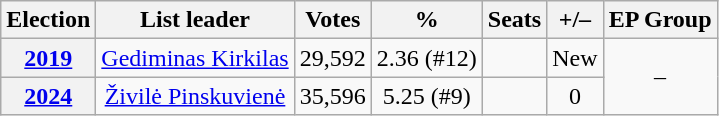<table class=wikitable style="text-align: center;">
<tr>
<th>Election</th>
<th>List leader</th>
<th>Votes</th>
<th>%</th>
<th>Seats</th>
<th>+/–</th>
<th>EP Group</th>
</tr>
<tr>
<th><a href='#'>2019</a></th>
<td><a href='#'>Gediminas Kirkilas</a></td>
<td>29,592</td>
<td>2.36 (#12)</td>
<td></td>
<td>New</td>
<td rowspan=2>–</td>
</tr>
<tr>
<th><a href='#'>2024</a></th>
<td><a href='#'>Živilė Pinskuvienė</a></td>
<td>35,596</td>
<td>5.25 (#9)</td>
<td></td>
<td> 0</td>
</tr>
</table>
